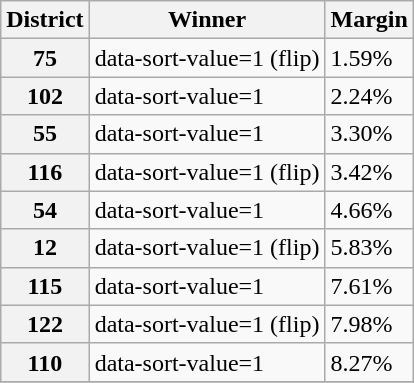<table class="wikitable sortable">
<tr>
<th>District</th>
<th>Winner</th>
<th>Margin</th>
</tr>
<tr>
<th>75</th>
<td>data-sort-value=1  (flip)</td>
<td>1.59%</td>
</tr>
<tr>
<th>102</th>
<td>data-sort-value=1 </td>
<td>2.24%</td>
</tr>
<tr>
<th>55</th>
<td>data-sort-value=1 </td>
<td>3.30%</td>
</tr>
<tr>
<th>116</th>
<td>data-sort-value=1  (flip)</td>
<td>3.42%</td>
</tr>
<tr>
<th>54</th>
<td>data-sort-value=1 </td>
<td>4.66%</td>
</tr>
<tr>
<th>12</th>
<td>data-sort-value=1  (flip)</td>
<td>5.83%</td>
</tr>
<tr>
<th>115</th>
<td>data-sort-value=1 </td>
<td>7.61%</td>
</tr>
<tr>
<th>122</th>
<td>data-sort-value=1  (flip)</td>
<td>7.98%</td>
</tr>
<tr>
<th>110</th>
<td>data-sort-value=1 </td>
<td>8.27%</td>
</tr>
<tr>
</tr>
</table>
